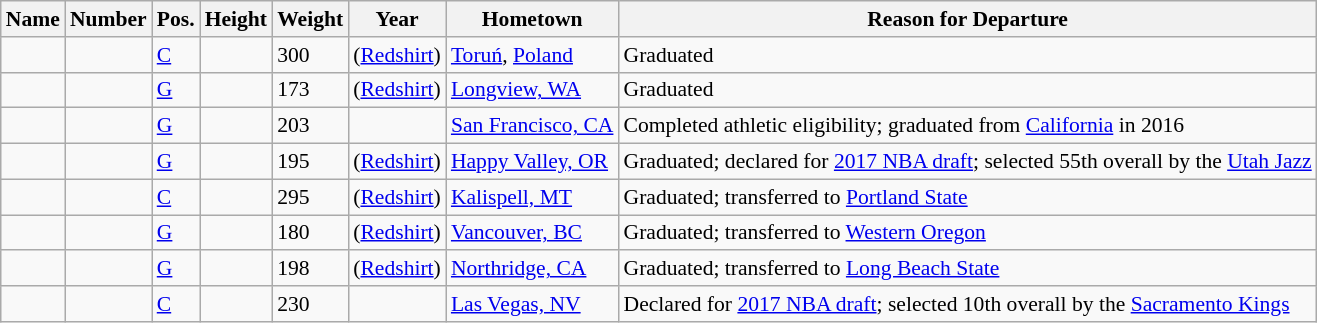<table class="wikitable sortable" style="font-size:90%;" border="1">
<tr>
<th>Name</th>
<th>Number</th>
<th>Pos.</th>
<th>Height</th>
<th>Weight</th>
<th>Year</th>
<th>Hometown</th>
<th ! class="unsortable">Reason for Departure</th>
</tr>
<tr>
<td></td>
<td></td>
<td><a href='#'>C</a></td>
<td></td>
<td>300</td>
<td> (<a href='#'>Redshirt</a>)</td>
<td><a href='#'>Toruń</a>, <a href='#'>Poland</a></td>
<td>Graduated</td>
</tr>
<tr>
<td></td>
<td></td>
<td><a href='#'>G</a></td>
<td></td>
<td>173</td>
<td> (<a href='#'>Redshirt</a>)</td>
<td><a href='#'>Longview, WA</a></td>
<td>Graduated</td>
</tr>
<tr>
<td></td>
<td></td>
<td><a href='#'>G</a></td>
<td></td>
<td>203</td>
<td></td>
<td><a href='#'>San Francisco, CA</a></td>
<td>Completed athletic eligibility; graduated from <a href='#'>California</a> in 2016</td>
</tr>
<tr>
<td></td>
<td></td>
<td><a href='#'>G</a></td>
<td></td>
<td>195</td>
<td> (<a href='#'>Redshirt</a>)</td>
<td><a href='#'>Happy Valley, OR</a></td>
<td>Graduated; declared for <a href='#'>2017 NBA draft</a>; selected 55th overall by the <a href='#'>Utah Jazz</a></td>
</tr>
<tr>
<td></td>
<td></td>
<td><a href='#'>C</a></td>
<td></td>
<td>295</td>
<td> (<a href='#'>Redshirt</a>)</td>
<td><a href='#'>Kalispell, MT</a></td>
<td>Graduated; transferred to <a href='#'>Portland State</a></td>
</tr>
<tr>
<td></td>
<td></td>
<td><a href='#'>G</a></td>
<td></td>
<td>180</td>
<td> (<a href='#'>Redshirt</a>)</td>
<td><a href='#'>Vancouver, BC</a></td>
<td>Graduated; transferred to <a href='#'>Western Oregon</a></td>
</tr>
<tr>
<td></td>
<td></td>
<td><a href='#'>G</a></td>
<td></td>
<td>198</td>
<td> (<a href='#'>Redshirt</a>)</td>
<td><a href='#'>Northridge, CA</a></td>
<td>Graduated; transferred to <a href='#'>Long Beach State</a></td>
</tr>
<tr>
<td></td>
<td></td>
<td><a href='#'>C</a></td>
<td></td>
<td>230</td>
<td></td>
<td><a href='#'>Las Vegas, NV</a></td>
<td>Declared for <a href='#'>2017 NBA draft</a>; selected 10th overall by the <a href='#'>Sacramento Kings</a></td>
</tr>
</table>
